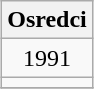<table class="wikitable" style="margin: 0.5em auto; text-align: center;">
<tr>
<th colspan="1">Osredci</th>
</tr>
<tr>
<td>1991</td>
</tr>
<tr>
<td></td>
</tr>
<tr>
</tr>
</table>
